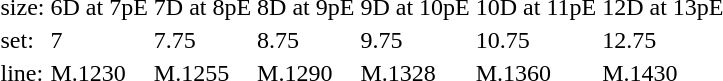<table style="margin-left:40px;">
<tr>
<td>size:</td>
<td>6D at 7pE</td>
<td>7D at 8pE</td>
<td>8D at 9pE</td>
<td>9D at 10pE</td>
<td>10D at 11pE</td>
<td>12D at 13pE</td>
</tr>
<tr>
<td>set:</td>
<td>7</td>
<td>7.75</td>
<td>8.75</td>
<td>9.75</td>
<td>10.75</td>
<td>12.75</td>
</tr>
<tr>
<td>line:</td>
<td>M.1230</td>
<td>M.1255</td>
<td>M.1290</td>
<td>M.1328</td>
<td>M.1360</td>
<td>M.1430</td>
</tr>
</table>
